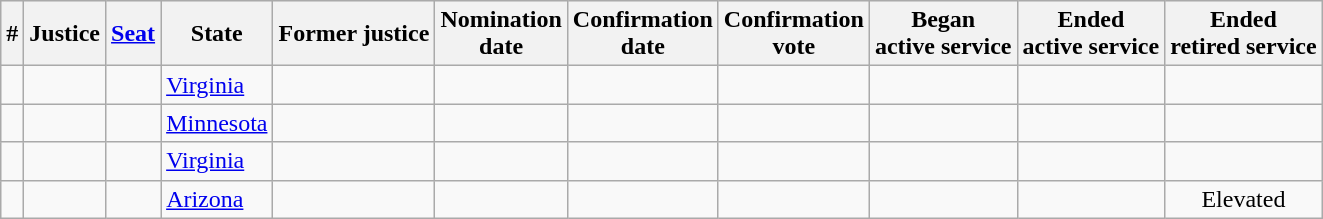<table class="sortable wikitable">
<tr bgcolor="#ececec">
<th>#</th>
<th>Justice</th>
<th><a href='#'>Seat</a></th>
<th>State</th>
<th>Former justice</th>
<th>Nomination<br>date</th>
<th>Confirmation<br>date</th>
<th>Confirmation<br>vote</th>
<th>Began<br>active service</th>
<th>Ended<br>active service</th>
<th>Ended<br>retired service</th>
</tr>
<tr>
<td></td>
<td></td>
<td align="center"></td>
<td><a href='#'>Virginia</a></td>
<td></td>
<td></td>
<td></td>
<td align="center"></td>
<td></td>
<td></td>
<td></td>
</tr>
<tr>
<td></td>
<td></td>
<td align="center"></td>
<td><a href='#'>Minnesota</a></td>
<td></td>
<td></td>
<td></td>
<td align="center"></td>
<td></td>
<td></td>
<td></td>
</tr>
<tr>
<td></td>
<td></td>
<td align="center"></td>
<td><a href='#'>Virginia</a></td>
<td></td>
<td></td>
<td></td>
<td align="center"></td>
<td></td>
<td></td>
<td></td>
</tr>
<tr>
<td></td>
<td></td>
<td align="center"></td>
<td><a href='#'>Arizona</a></td>
<td></td>
<td></td>
<td></td>
<td align="center"></td>
<td></td>
<td></td>
<td align="center">Elevated</td>
</tr>
</table>
